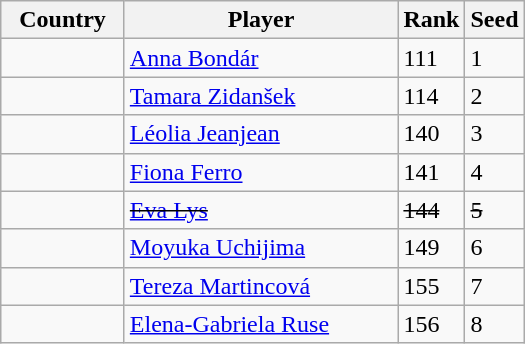<table class="wikitable">
<tr>
<th width="75">Country</th>
<th width="175">Player</th>
<th>Rank</th>
<th>Seed</th>
</tr>
<tr>
<td></td>
<td><a href='#'>Anna Bondár</a></td>
<td>111</td>
<td>1</td>
</tr>
<tr>
<td></td>
<td><a href='#'>Tamara Zidanšek</a></td>
<td>114</td>
<td>2</td>
</tr>
<tr>
<td></td>
<td><a href='#'>Léolia Jeanjean</a></td>
<td>140</td>
<td>3</td>
</tr>
<tr>
<td></td>
<td><a href='#'>Fiona Ferro</a></td>
<td>141</td>
<td>4</td>
</tr>
<tr>
<td><s></s></td>
<td><s><a href='#'>Eva Lys</a></s></td>
<td><s>144</s></td>
<td><s>5</s></td>
</tr>
<tr>
<td></td>
<td><a href='#'>Moyuka Uchijima</a></td>
<td>149</td>
<td>6</td>
</tr>
<tr>
<td></td>
<td><a href='#'>Tereza Martincová</a></td>
<td>155</td>
<td>7</td>
</tr>
<tr>
<td></td>
<td><a href='#'>Elena-Gabriela Ruse</a></td>
<td>156</td>
<td>8</td>
</tr>
</table>
